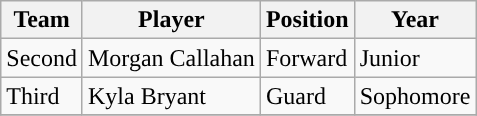<table class="wikitable" border="1">
<tr align=center>
<th>Team</th>
<th>Player</th>
<th>Position</th>
<th>Year</th>
</tr>
<tr>
<td>Second</td>
<td>Morgan Callahan</td>
<td>Forward</td>
<td> Junior</td>
</tr>
<tr>
<td>Third</td>
<td>Kyla Bryant</td>
<td>Guard</td>
<td>Sophomore</td>
</tr>
<tr>
</tr>
</table>
